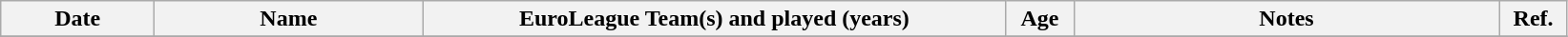<table class="wikitable">
<tr>
<th style="width:100px">Date</th>
<th style="width:180px">Name</th>
<th style="width:400px">EuroLeague Team(s) and played (years)</th>
<th style="width:40px">Age</th>
<th style="width:290px">Notes</th>
<th style="width:40px">Ref.</th>
</tr>
<tr>
</tr>
</table>
